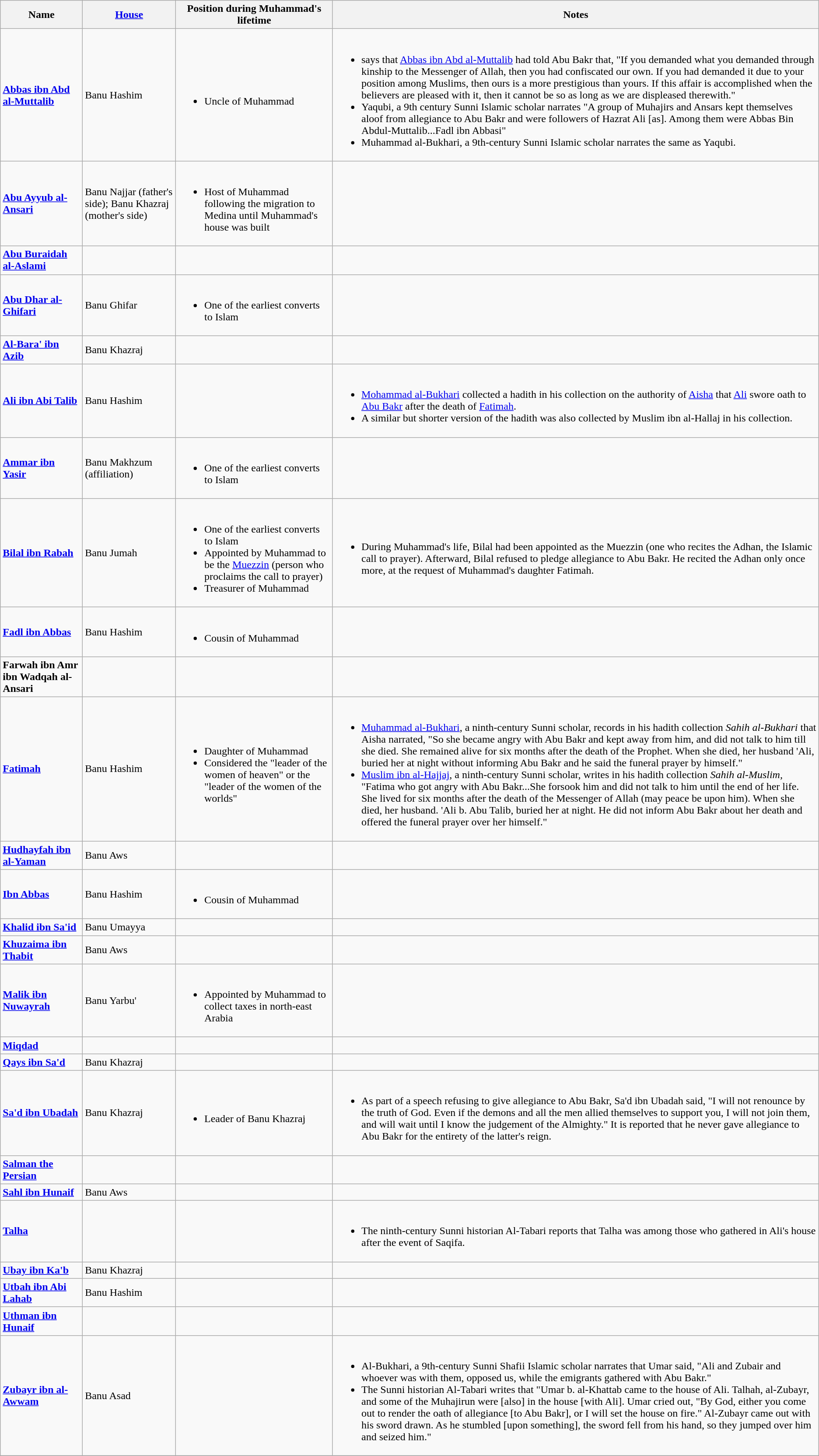<table class="wikitable">
<tr>
<th>Name</th>
<th><a href='#'>House</a></th>
<th>Position during Muhammad's lifetime</th>
<th>Notes</th>
</tr>
<tr>
<td><strong><a href='#'>Abbas ibn Abd al-Muttalib</a></strong></td>
<td>Banu Hashim</td>
<td><br><ul><li>Uncle of Muhammad</li></ul></td>
<td><br><ul><li> says that <a href='#'>Abbas ibn Abd al-Muttalib</a> had told Abu Bakr that, "If you demanded what you demanded through kinship to the Messenger of Allah, then you had confiscated our own. If you had demanded it due to your position among Muslims, then ours is a more prestigious than yours. If this affair is accomplished when the believers are pleased with it, then it cannot be so as long as we are displeased therewith."</li><li>Yaqubi, a 9th century Sunni Islamic scholar narrates "A group of Muhajirs and Ansars kept themselves aloof from allegiance to Abu Bakr and were followers of Hazrat Ali [as]. Among them were Abbas Bin Abdul-Muttalib...Fadl ibn Abbasi"</li><li>Muhammad al-Bukhari, a 9th-century Sunni Islamic scholar narrates the same as Yaqubi.</li></ul></td>
</tr>
<tr>
<td><strong><a href='#'>Abu Ayyub al-Ansari</a></strong></td>
<td>Banu Najjar (father's side); Banu Khazraj (mother's side)</td>
<td><br><ul><li>Host of Muhammad following the migration to Medina until Muhammad's house was built</li></ul></td>
<td></td>
</tr>
<tr>
<td><strong><a href='#'>Abu Buraidah al-Aslami</a></strong></td>
<td></td>
<td></td>
<td></td>
</tr>
<tr>
<td><strong><a href='#'>Abu Dhar al-Ghifari</a></strong></td>
<td>Banu Ghifar</td>
<td><br><ul><li>One of the earliest converts to Islam</li></ul></td>
<td></td>
</tr>
<tr>
<td><strong><a href='#'>Al-Bara' ibn Azib</a></strong></td>
<td>Banu Khazraj</td>
<td></td>
<td></td>
</tr>
<tr>
<td><strong><a href='#'>Ali ibn Abi Talib</a></strong></td>
<td>Banu Hashim</td>
<td></td>
<td><br><ul><li><a href='#'>Mohammad al-Bukhari</a> collected a hadith in his collection on the authority of <a href='#'>Aisha</a> that <a href='#'>Ali</a> swore oath to <a href='#'>Abu Bakr</a> after the death of <a href='#'>Fatimah</a>.</li><li>A similar but shorter version of the hadith was also collected by Muslim ibn al-Hallaj in his collection.</li></ul></td>
</tr>
<tr>
<td><strong><a href='#'>Ammar ibn Yasir</a></strong></td>
<td>Banu Makhzum (affiliation)</td>
<td><br><ul><li>One of the earliest converts to Islam</li></ul></td>
<td></td>
</tr>
<tr>
<td><strong><a href='#'>Bilal ibn Rabah</a></strong></td>
<td>Banu Jumah</td>
<td><br><ul><li>One of the earliest converts to Islam</li><li>Appointed by Muhammad to be the <a href='#'>Muezzin</a> (person who proclaims the call to prayer)</li><li>Treasurer of Muhammad</li></ul></td>
<td><br><ul><li>During Muhammad's life, Bilal had been appointed as the Muezzin (one who recites the Adhan, the Islamic call to prayer). Afterward, Bilal refused to pledge allegiance to Abu Bakr. He recited the Adhan only once more, at the request of Muhammad's daughter Fatimah.</li></ul></td>
</tr>
<tr>
<td><strong><a href='#'>Fadl ibn Abbas</a></strong></td>
<td>Banu Hashim</td>
<td><br><ul><li>Cousin of Muhammad</li></ul></td>
<td></td>
</tr>
<tr>
<td><strong>Farwah ibn Amr ibn Wadqah al-Ansari</strong></td>
<td></td>
<td></td>
<td></td>
</tr>
<tr>
<td><strong><a href='#'>Fatimah</a></strong></td>
<td>Banu Hashim</td>
<td><br><ul><li>Daughter of Muhammad</li><li>Considered the "leader of the women of heaven" or the "leader of the women of the worlds"</li></ul></td>
<td><br><ul><li><a href='#'>Muhammad al-Bukhari</a>, a ninth-century Sunni scholar, records in his hadith collection <em>Sahih al-Bukhari</em> that Aisha narrated<em>,</em> "So she became angry with Abu Bakr and kept away from him, and did not talk to him till she died. She remained alive for six months after the death of the Prophet. When she died, her husband 'Ali, buried her at night without informing Abu Bakr and he said the funeral prayer by himself."</li><li><a href='#'>Muslim ibn al-Hajjaj</a>, a ninth-century Sunni scholar, writes in his hadith collection <em>Sahih al-Muslim,</em> "Fatima who got angry with Abu Bakr...She forsook him and did not talk to him until the end of her life. She lived for six months after the death of the Messenger of Allah (may peace be upon him). When she died, her husband. 'Ali b. Abu Talib, buried her at night. He did not inform Abu Bakr about her death and offered the funeral prayer over her himself."</li></ul></td>
</tr>
<tr>
<td><strong><a href='#'>Hudhayfah ibn al-Yaman</a></strong></td>
<td>Banu Aws</td>
<td></td>
<td></td>
</tr>
<tr>
<td><strong><a href='#'>Ibn Abbas</a></strong></td>
<td>Banu Hashim</td>
<td><br><ul><li>Cousin of Muhammad</li></ul></td>
<td></td>
</tr>
<tr>
<td><strong><a href='#'>Khalid ibn Sa'id</a></strong></td>
<td>Banu Umayya</td>
<td></td>
<td></td>
</tr>
<tr>
<td><strong><a href='#'>Khuzaima ibn Thabit</a></strong></td>
<td>Banu Aws</td>
<td></td>
<td></td>
</tr>
<tr>
<td><strong><a href='#'>Malik ibn Nuwayrah</a></strong></td>
<td>Banu Yarbu'</td>
<td><br><ul><li>Appointed by Muhammad to collect taxes in north-east Arabia</li></ul></td>
<td></td>
</tr>
<tr>
<td><strong><a href='#'>Miqdad</a></strong></td>
<td></td>
<td></td>
<td></td>
</tr>
<tr>
<td><strong><a href='#'>Qays ibn Sa'd</a></strong></td>
<td>Banu Khazraj</td>
<td></td>
<td></td>
</tr>
<tr>
<td><strong><a href='#'>Sa'd ibn Ubadah</a></strong></td>
<td>Banu Khazraj</td>
<td><br><ul><li>Leader of Banu Khazraj</li></ul></td>
<td><br><ul><li>As part of a speech refusing to give allegiance to Abu Bakr, Sa'd ibn Ubadah said, "I will not renounce by the truth of God. Even if the demons and all the men allied themselves to support you, I will not join them, and will wait until I know the judgement of the Almighty." It is reported that he never gave allegiance to Abu Bakr for the entirety of the latter's reign.</li></ul></td>
</tr>
<tr>
<td><strong><a href='#'>Salman the Persian</a></strong></td>
<td></td>
<td></td>
<td></td>
</tr>
<tr>
<td><strong><a href='#'>Sahl ibn Hunaif</a></strong></td>
<td>Banu Aws</td>
<td></td>
<td></td>
</tr>
<tr>
<td><strong><a href='#'>Talha</a></strong></td>
<td></td>
<td></td>
<td><br><ul><li>The ninth-century Sunni historian Al-Tabari reports that Talha was among those who gathered in Ali's house after the event of Saqifa.</li></ul></td>
</tr>
<tr>
<td><strong><a href='#'>Ubay ibn Ka'b</a></strong></td>
<td>Banu Khazraj</td>
<td></td>
<td></td>
</tr>
<tr>
<td><strong><a href='#'>Utbah ibn Abi Lahab</a></strong></td>
<td>Banu Hashim</td>
<td></td>
<td></td>
</tr>
<tr>
<td><strong><a href='#'>Uthman ibn Hunaif</a></strong></td>
<td></td>
<td></td>
<td></td>
</tr>
<tr>
<td><strong><a href='#'>Zubayr ibn al-Awwam</a></strong></td>
<td>Banu Asad</td>
<td></td>
<td><br><ul><li>Al-Bukhari, a 9th-century Sunni Shafii Islamic scholar narrates that Umar said, "Ali and Zubair and whoever was with them, opposed us, while the emigrants gathered with Abu Bakr."</li><li>The Sunni historian Al-Tabari writes that "Umar b. al-Khattab came to the house of Ali. Talhah, al-Zubayr, and some of the Muhajirun were [also] in the house [with Ali]. Umar cried out, "By God, either you come out to render the oath of allegiance [to Abu Bakr], or I will set the house on fire." Al-Zubayr came out with his sword drawn. As he stumbled [upon something], the sword fell from his hand, so they jumped over him and seized him."</li></ul></td>
</tr>
<tr>
</tr>
</table>
